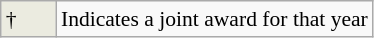<table class="wikitable" style="font-size:90%">
<tr>
<td bgcolor="#EBEBE0" width=30>†</td>
<td>Indicates a joint award for that year</td>
</tr>
</table>
